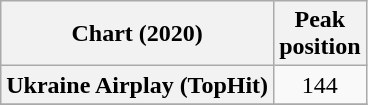<table class="wikitable plainrowheaders" style="text-align:center;">
<tr>
<th>Chart (2020)</th>
<th>Peak<br>position</th>
</tr>
<tr>
<th scope="row">Ukraine Airplay (TopHit)</th>
<td>144</td>
</tr>
<tr>
</tr>
</table>
